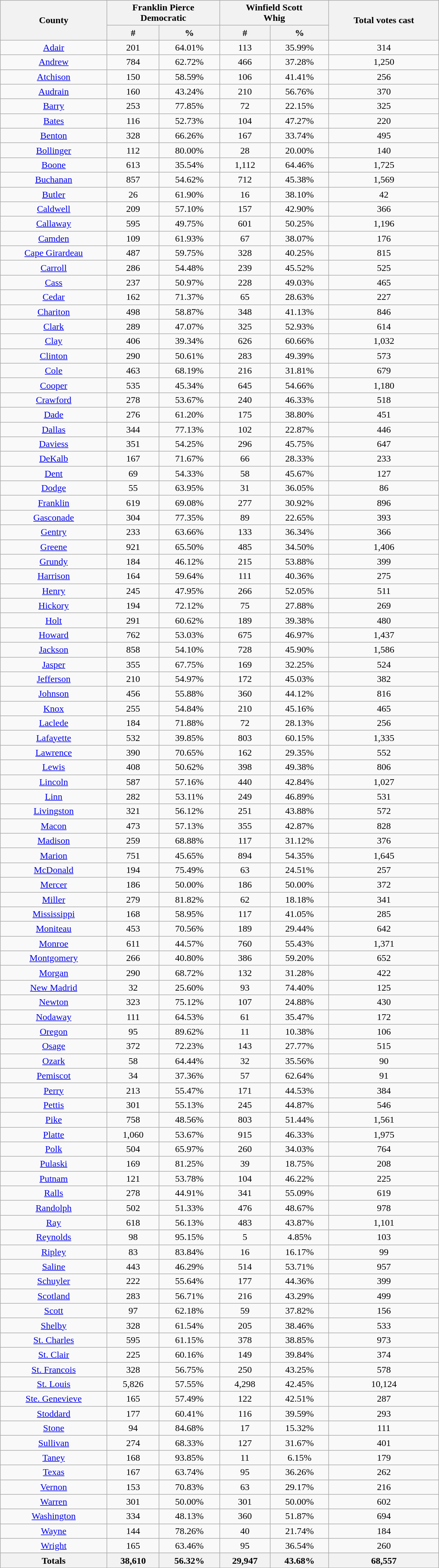<table class="wikitable sortable" width="60%">
<tr>
<th rowspan="2">County</th>
<th colspan="2">Franklin Pierce<br>Democratic</th>
<th colspan="2">Winfield Scott<br>Whig</th>
<th rowspan="2">Total votes cast</th>
</tr>
<tr>
<th data-sort-type="number" style="text-align:center;">#</th>
<th data-sort-type="number" style="text-align:center;">%</th>
<th data-sort-type="number" style="text-align:center;">#</th>
<th data-sort-type="number" style="text-align:center;">%</th>
</tr>
<tr style="text-align:center;">
<td><a href='#'>Adair</a></td>
<td>201</td>
<td>64.01%</td>
<td>113</td>
<td>35.99%</td>
<td>314</td>
</tr>
<tr style="text-align:center;">
<td><a href='#'>Andrew</a></td>
<td>784</td>
<td>62.72%</td>
<td>466</td>
<td>37.28%</td>
<td>1,250</td>
</tr>
<tr style="text-align:center;">
<td><a href='#'>Atchison</a></td>
<td>150</td>
<td>58.59%</td>
<td>106</td>
<td>41.41%</td>
<td>256</td>
</tr>
<tr style="text-align:center;">
<td><a href='#'>Audrain</a></td>
<td>160</td>
<td>43.24%</td>
<td>210</td>
<td>56.76%</td>
<td>370</td>
</tr>
<tr style="text-align:center;">
<td><a href='#'>Barry</a></td>
<td>253</td>
<td>77.85%</td>
<td>72</td>
<td>22.15%</td>
<td>325</td>
</tr>
<tr style="text-align:center;">
<td><a href='#'>Bates</a></td>
<td>116</td>
<td>52.73%</td>
<td>104</td>
<td>47.27%</td>
<td>220</td>
</tr>
<tr style="text-align:center;">
<td><a href='#'>Benton</a></td>
<td>328</td>
<td>66.26%</td>
<td>167</td>
<td>33.74%</td>
<td>495</td>
</tr>
<tr style="text-align:center;">
<td><a href='#'>Bollinger</a></td>
<td>112</td>
<td>80.00%</td>
<td>28</td>
<td>20.00%</td>
<td>140</td>
</tr>
<tr style="text-align:center;">
<td><a href='#'>Boone</a></td>
<td>613</td>
<td>35.54%</td>
<td>1,112</td>
<td>64.46%</td>
<td>1,725</td>
</tr>
<tr style="text-align:center;">
<td><a href='#'>Buchanan</a></td>
<td>857</td>
<td>54.62%</td>
<td>712</td>
<td>45.38%</td>
<td>1,569</td>
</tr>
<tr style="text-align:center;">
<td><a href='#'>Butler</a></td>
<td>26</td>
<td>61.90%</td>
<td>16</td>
<td>38.10%</td>
<td>42</td>
</tr>
<tr style="text-align:center;">
<td><a href='#'>Caldwell</a></td>
<td>209</td>
<td>57.10%</td>
<td>157</td>
<td>42.90%</td>
<td>366</td>
</tr>
<tr style="text-align:center;">
<td><a href='#'>Callaway</a></td>
<td>595</td>
<td>49.75%</td>
<td>601</td>
<td>50.25%</td>
<td>1,196</td>
</tr>
<tr style="text-align:center;">
<td><a href='#'>Camden</a></td>
<td>109</td>
<td>61.93%</td>
<td>67</td>
<td>38.07%</td>
<td>176</td>
</tr>
<tr style="text-align:center;">
<td><a href='#'>Cape Girardeau</a></td>
<td>487</td>
<td>59.75%</td>
<td>328</td>
<td>40.25%</td>
<td>815</td>
</tr>
<tr style="text-align:center;">
<td><a href='#'>Carroll</a></td>
<td>286</td>
<td>54.48%</td>
<td>239</td>
<td>45.52%</td>
<td>525</td>
</tr>
<tr style="text-align:center;">
<td><a href='#'>Cass</a></td>
<td>237</td>
<td>50.97%</td>
<td>228</td>
<td>49.03%</td>
<td>465</td>
</tr>
<tr style="text-align:center;">
<td><a href='#'>Cedar</a></td>
<td>162</td>
<td>71.37%</td>
<td>65</td>
<td>28.63%</td>
<td>227</td>
</tr>
<tr style="text-align:center;">
<td><a href='#'>Chariton</a></td>
<td>498</td>
<td>58.87%</td>
<td>348</td>
<td>41.13%</td>
<td>846</td>
</tr>
<tr style="text-align:center;">
<td><a href='#'>Clark</a></td>
<td>289</td>
<td>47.07%</td>
<td>325</td>
<td>52.93%</td>
<td>614</td>
</tr>
<tr style="text-align:center;">
<td><a href='#'>Clay</a></td>
<td>406</td>
<td>39.34%</td>
<td>626</td>
<td>60.66%</td>
<td>1,032</td>
</tr>
<tr style="text-align:center;">
<td><a href='#'>Clinton</a></td>
<td>290</td>
<td>50.61%</td>
<td>283</td>
<td>49.39%</td>
<td>573</td>
</tr>
<tr style="text-align:center;">
<td><a href='#'>Cole</a></td>
<td>463</td>
<td>68.19%</td>
<td>216</td>
<td>31.81%</td>
<td>679</td>
</tr>
<tr style="text-align:center;">
<td><a href='#'>Cooper</a></td>
<td>535</td>
<td>45.34%</td>
<td>645</td>
<td>54.66%</td>
<td>1,180</td>
</tr>
<tr style="text-align:center;">
<td><a href='#'>Crawford</a></td>
<td>278</td>
<td>53.67%</td>
<td>240</td>
<td>46.33%</td>
<td>518</td>
</tr>
<tr style="text-align:center;">
<td><a href='#'>Dade</a></td>
<td>276</td>
<td>61.20%</td>
<td>175</td>
<td>38.80%</td>
<td>451</td>
</tr>
<tr style="text-align:center;">
<td><a href='#'>Dallas</a></td>
<td>344</td>
<td>77.13%</td>
<td>102</td>
<td>22.87%</td>
<td>446</td>
</tr>
<tr style="text-align:center;">
<td><a href='#'>Daviess</a></td>
<td>351</td>
<td>54.25%</td>
<td>296</td>
<td>45.75%</td>
<td>647</td>
</tr>
<tr style="text-align:center;">
<td><a href='#'>DeKalb</a></td>
<td>167</td>
<td>71.67%</td>
<td>66</td>
<td>28.33%</td>
<td>233</td>
</tr>
<tr style="text-align:center;">
<td><a href='#'>Dent</a></td>
<td>69</td>
<td>54.33%</td>
<td>58</td>
<td>45.67%</td>
<td>127</td>
</tr>
<tr style="text-align:center;">
<td><a href='#'>Dodge</a></td>
<td>55</td>
<td>63.95%</td>
<td>31</td>
<td>36.05%</td>
<td>86</td>
</tr>
<tr style="text-align:center;">
<td><a href='#'>Franklin</a></td>
<td>619</td>
<td>69.08%</td>
<td>277</td>
<td>30.92%</td>
<td>896</td>
</tr>
<tr style="text-align:center;">
<td><a href='#'>Gasconade</a></td>
<td>304</td>
<td>77.35%</td>
<td>89</td>
<td>22.65%</td>
<td>393</td>
</tr>
<tr style="text-align:center;">
<td><a href='#'>Gentry</a></td>
<td>233</td>
<td>63.66%</td>
<td>133</td>
<td>36.34%</td>
<td>366</td>
</tr>
<tr style="text-align:center;">
<td><a href='#'>Greene</a></td>
<td>921</td>
<td>65.50%</td>
<td>485</td>
<td>34.50%</td>
<td>1,406</td>
</tr>
<tr style="text-align:center;">
<td><a href='#'>Grundy</a></td>
<td>184</td>
<td>46.12%</td>
<td>215</td>
<td>53.88%</td>
<td>399</td>
</tr>
<tr style="text-align:center;">
<td><a href='#'>Harrison</a></td>
<td>164</td>
<td>59.64%</td>
<td>111</td>
<td>40.36%</td>
<td>275</td>
</tr>
<tr style="text-align:center;">
<td><a href='#'>Henry</a></td>
<td>245</td>
<td>47.95%</td>
<td>266</td>
<td>52.05%</td>
<td>511</td>
</tr>
<tr style="text-align:center;">
<td><a href='#'>Hickory</a></td>
<td>194</td>
<td>72.12%</td>
<td>75</td>
<td>27.88%</td>
<td>269</td>
</tr>
<tr style="text-align:center;">
<td><a href='#'>Holt</a></td>
<td>291</td>
<td>60.62%</td>
<td>189</td>
<td>39.38%</td>
<td>480</td>
</tr>
<tr style="text-align:center;">
<td><a href='#'>Howard</a></td>
<td>762</td>
<td>53.03%</td>
<td>675</td>
<td>46.97%</td>
<td>1,437</td>
</tr>
<tr style="text-align:center;">
<td><a href='#'>Jackson</a></td>
<td>858</td>
<td>54.10%</td>
<td>728</td>
<td>45.90%</td>
<td>1,586</td>
</tr>
<tr style="text-align:center;">
<td><a href='#'>Jasper</a></td>
<td>355</td>
<td>67.75%</td>
<td>169</td>
<td>32.25%</td>
<td>524</td>
</tr>
<tr style="text-align:center;">
<td><a href='#'>Jefferson</a></td>
<td>210</td>
<td>54.97%</td>
<td>172</td>
<td>45.03%</td>
<td>382</td>
</tr>
<tr style="text-align:center;">
<td><a href='#'>Johnson</a></td>
<td>456</td>
<td>55.88%</td>
<td>360</td>
<td>44.12%</td>
<td>816</td>
</tr>
<tr style="text-align:center;">
<td><a href='#'>Knox</a></td>
<td>255</td>
<td>54.84%</td>
<td>210</td>
<td>45.16%</td>
<td>465</td>
</tr>
<tr style="text-align:center;">
<td><a href='#'>Laclede</a></td>
<td>184</td>
<td>71.88%</td>
<td>72</td>
<td>28.13%</td>
<td>256</td>
</tr>
<tr style="text-align:center;">
<td><a href='#'>Lafayette</a></td>
<td>532</td>
<td>39.85%</td>
<td>803</td>
<td>60.15%</td>
<td>1,335</td>
</tr>
<tr style="text-align:center;">
<td><a href='#'>Lawrence</a></td>
<td>390</td>
<td>70.65%</td>
<td>162</td>
<td>29.35%</td>
<td>552</td>
</tr>
<tr style="text-align:center;">
<td><a href='#'>Lewis</a></td>
<td>408</td>
<td>50.62%</td>
<td>398</td>
<td>49.38%</td>
<td>806</td>
</tr>
<tr style="text-align:center;">
<td><a href='#'>Lincoln</a></td>
<td>587</td>
<td>57.16%</td>
<td>440</td>
<td>42.84%</td>
<td>1,027</td>
</tr>
<tr style="text-align:center;">
<td><a href='#'>Linn</a></td>
<td>282</td>
<td>53.11%</td>
<td>249</td>
<td>46.89%</td>
<td>531</td>
</tr>
<tr style="text-align:center;">
<td><a href='#'>Livingston</a></td>
<td>321</td>
<td>56.12%</td>
<td>251</td>
<td>43.88%</td>
<td>572</td>
</tr>
<tr style="text-align:center;">
<td><a href='#'>Macon</a></td>
<td>473</td>
<td>57.13%</td>
<td>355</td>
<td>42.87%</td>
<td>828</td>
</tr>
<tr style="text-align:center;">
<td><a href='#'>Madison</a></td>
<td>259</td>
<td>68.88%</td>
<td>117</td>
<td>31.12%</td>
<td>376</td>
</tr>
<tr style="text-align:center;">
<td><a href='#'>Marion</a></td>
<td>751</td>
<td>45.65%</td>
<td>894</td>
<td>54.35%</td>
<td>1,645</td>
</tr>
<tr style="text-align:center;">
<td><a href='#'>McDonald</a></td>
<td>194</td>
<td>75.49%</td>
<td>63</td>
<td>24.51%</td>
<td>257</td>
</tr>
<tr style="text-align:center;">
<td><a href='#'>Mercer</a></td>
<td>186</td>
<td>50.00%</td>
<td>186</td>
<td>50.00%</td>
<td>372</td>
</tr>
<tr style="text-align:center;">
<td><a href='#'>Miller</a></td>
<td>279</td>
<td>81.82%</td>
<td>62</td>
<td>18.18%</td>
<td>341</td>
</tr>
<tr style="text-align:center;">
<td><a href='#'>Mississippi</a></td>
<td>168</td>
<td>58.95%</td>
<td>117</td>
<td>41.05%</td>
<td>285</td>
</tr>
<tr style="text-align:center;">
<td><a href='#'>Moniteau</a></td>
<td>453</td>
<td>70.56%</td>
<td>189</td>
<td>29.44%</td>
<td>642</td>
</tr>
<tr style="text-align:center;">
<td><a href='#'>Monroe</a></td>
<td>611</td>
<td>44.57%</td>
<td>760</td>
<td>55.43%</td>
<td>1,371</td>
</tr>
<tr style="text-align:center;">
<td><a href='#'>Montgomery</a></td>
<td>266</td>
<td>40.80%</td>
<td>386</td>
<td>59.20%</td>
<td>652</td>
</tr>
<tr style="text-align:center;">
<td><a href='#'>Morgan</a></td>
<td>290</td>
<td>68.72%</td>
<td>132</td>
<td>31.28%</td>
<td>422</td>
</tr>
<tr style="text-align:center;">
<td><a href='#'>New Madrid</a></td>
<td>32</td>
<td>25.60%</td>
<td>93</td>
<td>74.40%</td>
<td>125</td>
</tr>
<tr style="text-align:center;">
<td><a href='#'>Newton</a></td>
<td>323</td>
<td>75.12%</td>
<td>107</td>
<td>24.88%</td>
<td>430</td>
</tr>
<tr style="text-align:center;">
<td><a href='#'>Nodaway</a></td>
<td>111</td>
<td>64.53%</td>
<td>61</td>
<td>35.47%</td>
<td>172</td>
</tr>
<tr style="text-align:center;">
<td><a href='#'>Oregon</a></td>
<td>95</td>
<td>89.62%</td>
<td>11</td>
<td>10.38%</td>
<td>106</td>
</tr>
<tr style="text-align:center;">
<td><a href='#'>Osage</a></td>
<td>372</td>
<td>72.23%</td>
<td>143</td>
<td>27.77%</td>
<td>515</td>
</tr>
<tr style="text-align:center;">
<td><a href='#'>Ozark</a></td>
<td>58</td>
<td>64.44%</td>
<td>32</td>
<td>35.56%</td>
<td>90</td>
</tr>
<tr style="text-align:center;">
<td><a href='#'>Pemiscot</a></td>
<td>34</td>
<td>37.36%</td>
<td>57</td>
<td>62.64%</td>
<td>91</td>
</tr>
<tr style="text-align:center;">
<td><a href='#'>Perry</a></td>
<td>213</td>
<td>55.47%</td>
<td>171</td>
<td>44.53%</td>
<td>384</td>
</tr>
<tr style="text-align:center;">
<td><a href='#'>Pettis</a></td>
<td>301</td>
<td>55.13%</td>
<td>245</td>
<td>44.87%</td>
<td>546</td>
</tr>
<tr style="text-align:center;">
<td><a href='#'>Pike</a></td>
<td>758</td>
<td>48.56%</td>
<td>803</td>
<td>51.44%</td>
<td>1,561</td>
</tr>
<tr style="text-align:center;">
<td><a href='#'>Platte</a></td>
<td>1,060</td>
<td>53.67%</td>
<td>915</td>
<td>46.33%</td>
<td>1,975</td>
</tr>
<tr style="text-align:center;">
<td><a href='#'>Polk</a></td>
<td>504</td>
<td>65.97%</td>
<td>260</td>
<td>34.03%</td>
<td>764</td>
</tr>
<tr style="text-align:center;">
<td><a href='#'>Pulaski</a></td>
<td>169</td>
<td>81.25%</td>
<td>39</td>
<td>18.75%</td>
<td>208</td>
</tr>
<tr style="text-align:center;">
<td><a href='#'>Putnam</a></td>
<td>121</td>
<td>53.78%</td>
<td>104</td>
<td>46.22%</td>
<td>225</td>
</tr>
<tr style="text-align:center;">
<td><a href='#'>Ralls</a></td>
<td>278</td>
<td>44.91%</td>
<td>341</td>
<td>55.09%</td>
<td>619</td>
</tr>
<tr style="text-align:center;">
<td><a href='#'>Randolph</a></td>
<td>502</td>
<td>51.33%</td>
<td>476</td>
<td>48.67%</td>
<td>978</td>
</tr>
<tr style="text-align:center;">
<td><a href='#'>Ray</a></td>
<td>618</td>
<td>56.13%</td>
<td>483</td>
<td>43.87%</td>
<td>1,101</td>
</tr>
<tr style="text-align:center;">
<td><a href='#'>Reynolds</a></td>
<td>98</td>
<td>95.15%</td>
<td>5</td>
<td>4.85%</td>
<td>103</td>
</tr>
<tr style="text-align:center;">
<td><a href='#'>Ripley</a></td>
<td>83</td>
<td>83.84%</td>
<td>16</td>
<td>16.17%</td>
<td>99</td>
</tr>
<tr style="text-align:center;">
<td><a href='#'>Saline</a></td>
<td>443</td>
<td>46.29%</td>
<td>514</td>
<td>53.71%</td>
<td>957</td>
</tr>
<tr style="text-align:center;">
<td><a href='#'>Schuyler</a></td>
<td>222</td>
<td>55.64%</td>
<td>177</td>
<td>44.36%</td>
<td>399</td>
</tr>
<tr style="text-align:center;">
<td><a href='#'>Scotland</a></td>
<td>283</td>
<td>56.71%</td>
<td>216</td>
<td>43.29%</td>
<td>499</td>
</tr>
<tr style="text-align:center;">
<td><a href='#'>Scott</a></td>
<td>97</td>
<td>62.18%</td>
<td>59</td>
<td>37.82%</td>
<td>156</td>
</tr>
<tr style="text-align:center;">
<td><a href='#'>Shelby</a></td>
<td>328</td>
<td>61.54%</td>
<td>205</td>
<td>38.46%</td>
<td>533</td>
</tr>
<tr style="text-align:center;">
<td><a href='#'>St. Charles</a></td>
<td>595</td>
<td>61.15%</td>
<td>378</td>
<td>38.85%</td>
<td>973</td>
</tr>
<tr style="text-align:center;">
<td><a href='#'>St. Clair</a></td>
<td>225</td>
<td>60.16%</td>
<td>149</td>
<td>39.84%</td>
<td>374</td>
</tr>
<tr style="text-align:center;">
<td><a href='#'>St. Francois</a></td>
<td>328</td>
<td>56.75%</td>
<td>250</td>
<td>43.25%</td>
<td>578</td>
</tr>
<tr style="text-align:center;">
<td><a href='#'>St. Louis</a></td>
<td>5,826</td>
<td>57.55%</td>
<td>4,298</td>
<td>42.45%</td>
<td>10,124</td>
</tr>
<tr style="text-align:center;">
<td><a href='#'>Ste. Genevieve</a></td>
<td>165</td>
<td>57.49%</td>
<td>122</td>
<td>42.51%</td>
<td>287</td>
</tr>
<tr style="text-align:center;">
<td><a href='#'>Stoddard</a></td>
<td>177</td>
<td>60.41%</td>
<td>116</td>
<td>39.59%</td>
<td>293</td>
</tr>
<tr style="text-align:center;">
<td><a href='#'>Stone</a></td>
<td>94</td>
<td>84.68%</td>
<td>17</td>
<td>15.32%</td>
<td>111</td>
</tr>
<tr style="text-align:center;">
<td><a href='#'>Sullivan</a></td>
<td>274</td>
<td>68.33%</td>
<td>127</td>
<td>31.67%</td>
<td>401</td>
</tr>
<tr style="text-align:center;">
<td><a href='#'>Taney</a></td>
<td>168</td>
<td>93.85%</td>
<td>11</td>
<td>6.15%</td>
<td>179</td>
</tr>
<tr style="text-align:center;">
<td><a href='#'>Texas</a></td>
<td>167</td>
<td>63.74%</td>
<td>95</td>
<td>36.26%</td>
<td>262</td>
</tr>
<tr style="text-align:center;">
<td><a href='#'>Vernon</a></td>
<td>153</td>
<td>70.83%</td>
<td>63</td>
<td>29.17%</td>
<td>216</td>
</tr>
<tr style="text-align:center;">
<td><a href='#'>Warren</a></td>
<td>301</td>
<td>50.00%</td>
<td>301</td>
<td>50.00%</td>
<td>602</td>
</tr>
<tr style="text-align:center;">
<td><a href='#'>Washington</a></td>
<td>334</td>
<td>48.13%</td>
<td>360</td>
<td>51.87%</td>
<td>694</td>
</tr>
<tr style="text-align:center;">
<td><a href='#'>Wayne</a></td>
<td>144</td>
<td>78.26%</td>
<td>40</td>
<td>21.74%</td>
<td>184</td>
</tr>
<tr style="text-align:center;">
<td><a href='#'>Wright</a></td>
<td>165</td>
<td>63.46%</td>
<td>95</td>
<td>36.54%</td>
<td>260</td>
</tr>
<tr>
<th>Totals</th>
<th>38,610</th>
<th>56.32%</th>
<th>29,947</th>
<th>43.68%</th>
<th>68,557</th>
</tr>
</table>
